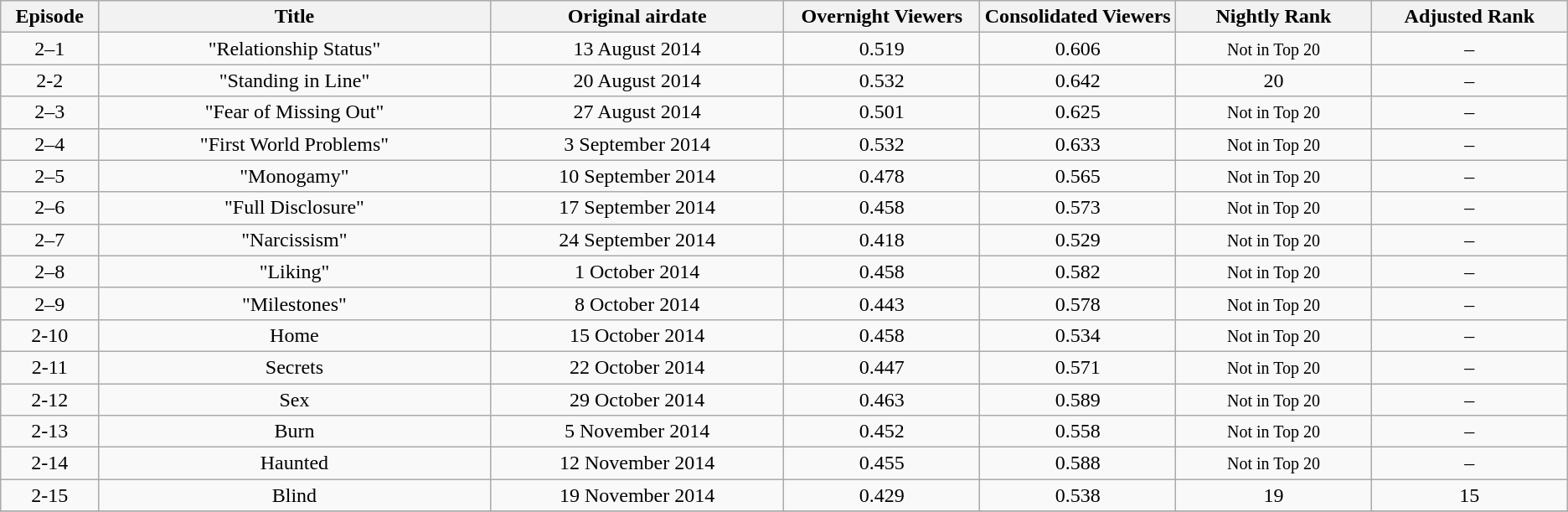<table class="wikitable sortable">
<tr>
<th width=5%>Episode</th>
<th width=20%>Title</th>
<th width=15%>Original airdate</th>
<th width=10%>Overnight Viewers</th>
<th width=10%>Consolidated Viewers</th>
<th width=10%>Nightly Rank</th>
<th width=10%>Adjusted Rank</th>
</tr>
<tr>
<td style="text-align:center">2–1</td>
<td style="text-align:center">"Relationship Status"</td>
<td style="text-align:center">13 August 2014</td>
<td style="text-align:center">0.519</td>
<td style="text-align:center">0.606</td>
<td style="text-align:center"><small>Not in Top 20</small></td>
<td style="text-align:center">–</td>
</tr>
<tr>
<td style="text-align:center">2-2</td>
<td style="text-align:center">"Standing in Line"</td>
<td style="text-align:center">20 August 2014</td>
<td style="text-align:center">0.532</td>
<td style="text-align:center">0.642</td>
<td style="text-align:center">20</td>
<td style="text-align:center">–</td>
</tr>
<tr>
<td style="text-align:center">2–3</td>
<td style="text-align:center">"Fear of Missing Out"</td>
<td style="text-align:center">27 August 2014</td>
<td style="text-align:center">0.501</td>
<td style="text-align:center">0.625</td>
<td style="text-align:center"><small>Not in Top 20</small></td>
<td style="text-align:center">–</td>
</tr>
<tr>
<td style="text-align:center">2–4</td>
<td style="text-align:center">"First World Problems"</td>
<td style="text-align:center">3 September 2014</td>
<td style="text-align:center">0.532</td>
<td style="text-align:center">0.633</td>
<td style="text-align:center"><small>Not in Top 20</small></td>
<td style="text-align:center">–</td>
</tr>
<tr>
<td style="text-align:center">2–5</td>
<td style="text-align:center">"Monogamy"</td>
<td style="text-align:center">10 September 2014</td>
<td style="text-align:center">0.478</td>
<td style="text-align:center">0.565</td>
<td style="text-align:center"><small>Not in Top 20</small></td>
<td style="text-align:center">–</td>
</tr>
<tr>
<td style="text-align:center">2–6</td>
<td style="text-align:center">"Full Disclosure"</td>
<td style="text-align:center">17 September 2014</td>
<td style="text-align:center">0.458</td>
<td style="text-align:center">0.573</td>
<td style="text-align:center"><small>Not in Top 20</small></td>
<td style="text-align:center">–</td>
</tr>
<tr>
<td style="text-align:center">2–7</td>
<td style="text-align:center">"Narcissism"</td>
<td style="text-align:center">24 September 2014</td>
<td style="text-align:center">0.418</td>
<td style="text-align:center">0.529</td>
<td style="text-align:center"><small>Not in Top 20</small></td>
<td style="text-align:center">–</td>
</tr>
<tr>
<td style="text-align:center">2–8</td>
<td style="text-align:center">"Liking"</td>
<td style="text-align:center">1 October 2014</td>
<td style="text-align:center">0.458</td>
<td style="text-align:center">0.582</td>
<td style="text-align:center"><small>Not in Top 20</small></td>
<td style="text-align:center">–</td>
</tr>
<tr>
<td style="text-align:center">2–9</td>
<td style="text-align:center">"Milestones"</td>
<td style="text-align:center">8 October 2014</td>
<td style="text-align:center">0.443</td>
<td style="text-align:center">0.578</td>
<td style="text-align:center"><small>Not in Top 20</small></td>
<td style="text-align:center">–</td>
</tr>
<tr |->
<td style="text-align:center">2-10</td>
<td style="text-align:center">Home</td>
<td style="text-align:center">15 October 2014</td>
<td style="text-align:center">0.458</td>
<td style="text-align:center">0.534</td>
<td style="text-align:center"><small>Not in Top 20</small></td>
<td style="text-align:center">–</td>
</tr>
<tr>
<td style="text-align:center">2-11</td>
<td style="text-align:center">Secrets</td>
<td style="text-align:center">22 October 2014</td>
<td style="text-align:center">0.447</td>
<td style="text-align:center">0.571</td>
<td style="text-align:center"><small>Not in Top 20</small></td>
<td style="text-align:center">–</td>
</tr>
<tr>
<td style="text-align:center">2-12</td>
<td style="text-align:center">Sex</td>
<td style="text-align:center">29 October 2014</td>
<td style="text-align:center">0.463</td>
<td style="text-align:center">0.589</td>
<td style="text-align:center"><small>Not in Top 20</small></td>
<td style="text-align:center">–</td>
</tr>
<tr>
<td style="text-align:center">2-13</td>
<td style="text-align:center">Burn</td>
<td style="text-align:center">5 November 2014</td>
<td style="text-align:center">0.452</td>
<td style="text-align:center">0.558</td>
<td style="text-align:center"><small>Not in Top 20</small></td>
<td style="text-align:center">–</td>
</tr>
<tr>
<td style="text-align:center">2-14</td>
<td style="text-align:center">Haunted</td>
<td style="text-align:center">12 November 2014</td>
<td style="text-align:center">0.455</td>
<td style="text-align:center">0.588</td>
<td style="text-align:center"><small>Not in Top 20</small></td>
<td style="text-align:center">–</td>
</tr>
<tr>
<td style="text-align:center">2-15</td>
<td style="text-align:center">Blind</td>
<td style="text-align:center">19 November 2014</td>
<td style="text-align:center">0.429</td>
<td style="text-align:center">0.538</td>
<td style="text-align:center">19</td>
<td style="text-align:center">15</td>
</tr>
<tr>
</tr>
</table>
